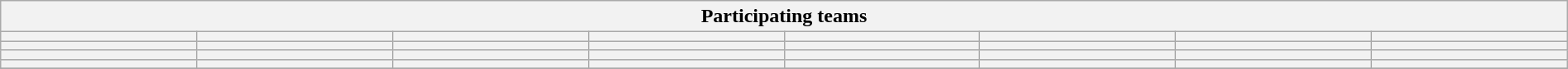<table class="wikitable" style="width:100%;">
<tr>
<th colspan=8><strong>Participating teams</strong></th>
</tr>
<tr>
<th style="width:12%;"></th>
<th style="width:12%;"></th>
<th style="width:12%;"></th>
<th style="width:12%;"></th>
<th style="width:12%;"></th>
<th style="width:12%;"></th>
<th style="width:12%;"></th>
<th style="width:12%;"></th>
</tr>
<tr>
<th style="width:12%;"></th>
<th style="width:12%;"></th>
<th style="width:12%;"></th>
<th style="width:12%;"></th>
<th style="width:12%;"></th>
<th style="width:12%;"></th>
<th style="width:12%;"></th>
<th style="width:12%;"></th>
</tr>
<tr>
<th style="width:12%;"></th>
<th style="width:12%;"></th>
<th style="width:12%;"></th>
<th style="width:12%;"></th>
<th style="width:12%;"></th>
<th style="width:12%;"></th>
<th style="width:12%;"></th>
<th style="width:12%;"></th>
</tr>
<tr>
<th style="width:12%;"></th>
<th style="width:12%;"></th>
<th style="width:12%;"></th>
<th style="width:12%;"></th>
<th style="width:12%;"></th>
<th style="width:12%;"></th>
<th style="width:12%;"></th>
<th style="width:12%;"></th>
</tr>
<tr>
</tr>
</table>
